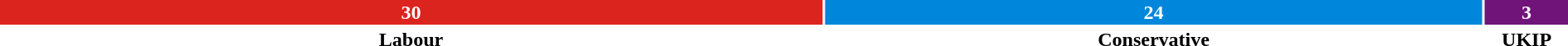<table style="width:100%; text-align:center;">
<tr style="color:white;">
<td style="background:#dc241f; width:52.6%;"><strong>30</strong></td>
<td style="background:#0087dc; width:42.1;"><strong>24</strong></td>
<td style="background:#70147A; width:5.3%;"><strong>3</strong></td>
</tr>
<tr>
<td><span><strong>Labour</strong></span></td>
<td><span><strong>Conservative</strong></span></td>
<td><span><strong>UKIP</strong></span></td>
</tr>
</table>
